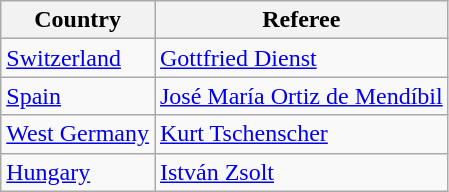<table class="wikitable">
<tr>
<th>Country</th>
<th>Referee</th>
</tr>
<tr>
<td> <a href='#'>Switzerland</a></td>
<td><a href='#'>Gottfried Dienst</a></td>
</tr>
<tr>
<td> <a href='#'>Spain</a></td>
<td><a href='#'>José María Ortiz de Mendíbil</a></td>
</tr>
<tr>
<td> <a href='#'>West Germany</a></td>
<td><a href='#'>Kurt Tschenscher</a></td>
</tr>
<tr>
<td> <a href='#'>Hungary</a></td>
<td><a href='#'>István Zsolt</a></td>
</tr>
</table>
